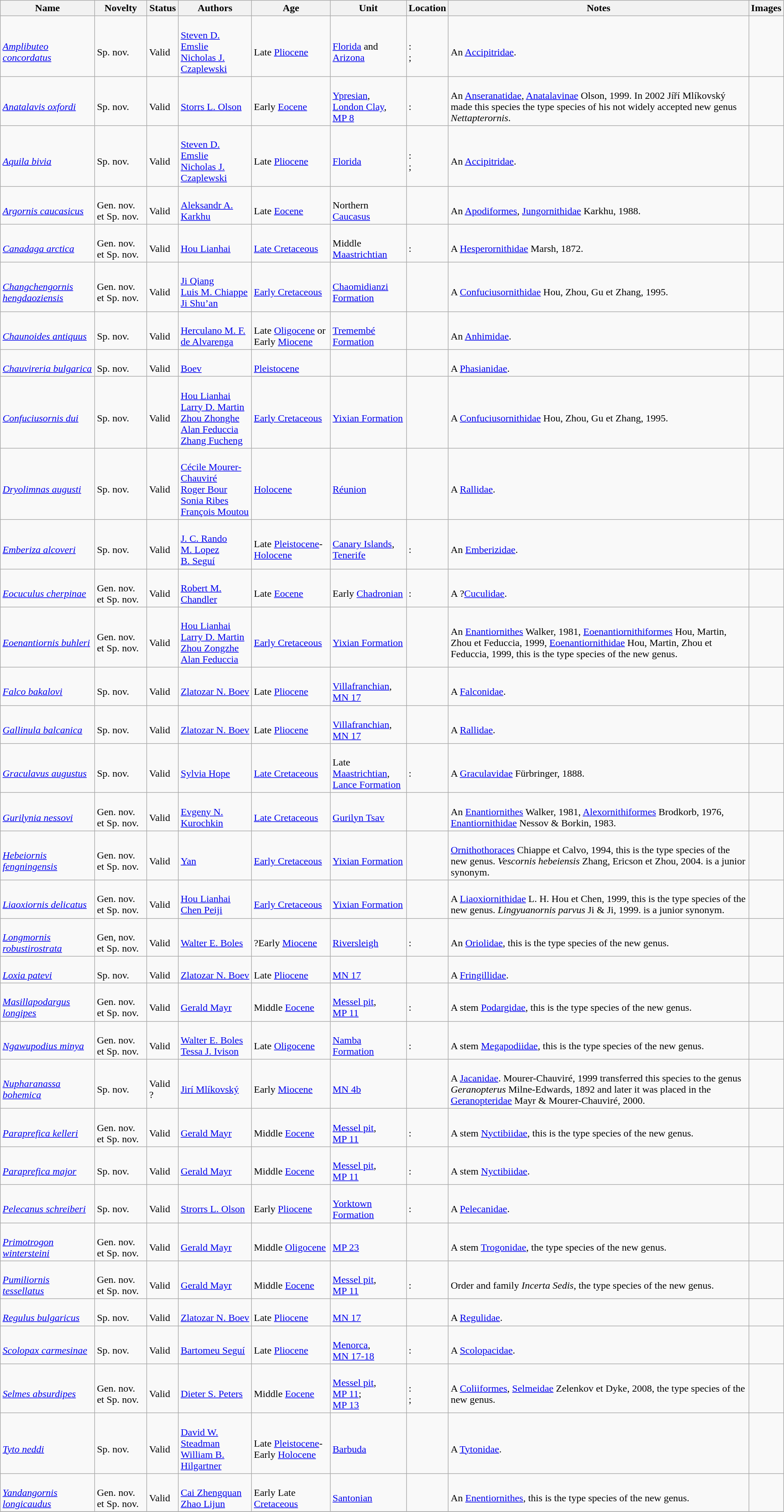<table class="wikitable sortable" align="center" width="100%">
<tr>
<th>Name</th>
<th>Novelty</th>
<th>Status</th>
<th>Authors</th>
<th>Age</th>
<th>Unit</th>
<th>Location</th>
<th>Notes</th>
<th>Images</th>
</tr>
<tr>
<td><br><em><a href='#'>Amplibuteo concordatus</a></em> </td>
<td><br>Sp. nov.</td>
<td><br>Valid</td>
<td><br><a href='#'>Steven D. Emslie</a><br><a href='#'>Nicholas J. Czaplewski</a></td>
<td><br>Late <a href='#'>Pliocene</a></td>
<td><br><a href='#'>Florida</a> and <a href='#'>Arizona</a></td>
<td><br>:<br>;<br></td>
<td><br>An <a href='#'>Accipitridae</a>.</td>
<td></td>
</tr>
<tr>
<td><br><em><a href='#'>Anatalavis oxfordi</a></em> </td>
<td><br>Sp. nov.</td>
<td><br>Valid</td>
<td><br><a href='#'>Storrs L. Olson</a></td>
<td><br>Early <a href='#'>Eocene</a></td>
<td><br><a href='#'>Ypresian</a>,<br><a href='#'>London Clay</a>,<br><a href='#'>MP 8</a></td>
<td><br>:<br></td>
<td><br>An <a href='#'>Anseranatidae</a>, <a href='#'>Anatalavinae</a> Olson, 1999. In 2002 Jíří Mlíkovský made this species the type species of his not widely accepted new genus <em>Nettapterornis</em>.</td>
<td></td>
</tr>
<tr>
<td><br><em><a href='#'>Aquila bivia</a></em> </td>
<td><br>Sp. nov.</td>
<td><br>Valid</td>
<td><br><a href='#'>Steven D. Emslie</a><br><a href='#'>Nicholas J. Czaplewski</a></td>
<td><br>Late <a href='#'>Pliocene</a></td>
<td><br><a href='#'>Florida</a></td>
<td><br>:<br>;<br></td>
<td><br>An <a href='#'>Accipitridae</a>.</td>
<td></td>
</tr>
<tr>
<td><br><em><a href='#'>Argornis caucasicus</a></em> </td>
<td><br>Gen. nov. et Sp. nov.</td>
<td><br>Valid</td>
<td><br><a href='#'>Aleksandr A. Karkhu</a></td>
<td><br>Late <a href='#'>Eocene</a></td>
<td><br>Northern <a href='#'>Caucasus</a></td>
<td><br></td>
<td><br>An <a href='#'>Apodiformes</a>, <a href='#'>Jungornithidae</a> Karkhu, 1988.</td>
<td></td>
</tr>
<tr>
<td><br><em><a href='#'>Canadaga arctica</a></em> </td>
<td><br>Gen. nov. et Sp. nov.</td>
<td><br>Valid</td>
<td><br><a href='#'>Hou Lianhai</a></td>
<td><br><a href='#'>Late Cretaceous</a></td>
<td><br>Middle <a href='#'>Maastrichtian</a></td>
<td><br>:<br></td>
<td><br>A <a href='#'>Hesperornithidae</a> Marsh, 1872.</td>
<td></td>
</tr>
<tr>
<td><br><em><a href='#'>Changchengornis hengdaoziensis</a></em> </td>
<td><br>Gen. nov. et Sp. nov.</td>
<td><br>Valid</td>
<td><br><a href='#'>Ji Qiang</a><br><a href='#'>Luis M. Chiappe</a><br><a href='#'>Ji Shu’an</a></td>
<td><br><a href='#'>Early Cretaceous</a></td>
<td><br><a href='#'>Chaomidianzi Formation</a></td>
<td><br></td>
<td><br>A <a href='#'>Confuciusornithidae</a> Hou, Zhou, Gu et Zhang, 1995.</td>
<td></td>
</tr>
<tr>
<td><br><em><a href='#'>Chaunoides antiquus</a></em> </td>
<td><br>Sp. nov.</td>
<td><br>Valid</td>
<td><br><a href='#'>Herculano M. F. de Alvarenga</a></td>
<td><br>Late <a href='#'>Oligocene</a> or Early <a href='#'>Miocene</a></td>
<td><br><a href='#'>Tremembé Formation</a></td>
<td><br></td>
<td><br>An <a href='#'>Anhimidae</a>.</td>
<td></td>
</tr>
<tr>
<td><br><em><a href='#'>Chauvireria bulgarica</a></em> </td>
<td><br>Sp. nov.</td>
<td><br>Valid</td>
<td><br><a href='#'>Boev</a></td>
<td><br><a href='#'>Pleistocene</a></td>
<td></td>
<td><br></td>
<td><br>A <a href='#'>Phasianidae</a>.</td>
<td></td>
</tr>
<tr>
<td><br><em><a href='#'>Confuciusornis dui</a></em> </td>
<td><br>Sp. nov.</td>
<td><br>Valid</td>
<td><br><a href='#'>Hou Lianhai</a><br><a href='#'>Larry D. Martin</a><br><a href='#'>Zhou Zhonghe</a><br><a href='#'>Alan Feduccia</a><br><a href='#'>Zhang Fucheng</a></td>
<td><br><a href='#'>Early Cretaceous</a></td>
<td><br><a href='#'>Yixian Formation</a></td>
<td><br></td>
<td><br>A <a href='#'>Confuciusornithidae</a> Hou, Zhou, Gu et Zhang, 1995.</td>
<td></td>
</tr>
<tr>
<td><br><em><a href='#'>Dryolimnas augusti</a></em> </td>
<td><br>Sp. nov.</td>
<td><br>Valid</td>
<td><br><a href='#'>Cécile Mourer-Chauviré</a><br><a href='#'>Roger Bour</a><br><a href='#'>Sonia Ribes</a><br><a href='#'>François Moutou</a></td>
<td><br><a href='#'>Holocene</a></td>
<td><br><a href='#'>Réunion</a></td>
<td><br></td>
<td><br>A <a href='#'>Rallidae</a>.</td>
<td></td>
</tr>
<tr>
<td><br><em><a href='#'>Emberiza alcoveri</a></em> </td>
<td><br>Sp. nov.</td>
<td><br>Valid</td>
<td><br><a href='#'>J. C. Rando</a><br><a href='#'>M. Lopez</a><br><a href='#'>B. Seguí</a></td>
<td><br>Late <a href='#'>Pleistocene</a>-<a href='#'>Holocene</a></td>
<td><br><a href='#'>Canary Islands</a>, <a href='#'>Tenerife</a></td>
<td><br>:<br></td>
<td><br>An <a href='#'>Emberizidae</a>.</td>
<td></td>
</tr>
<tr>
<td><br><em><a href='#'>Eocuculus cherpinae</a></em> </td>
<td><br>Gen. nov. et Sp. nov.</td>
<td><br>Valid</td>
<td><br><a href='#'>Robert M. Chandler</a></td>
<td><br>Late <a href='#'>Eocene</a></td>
<td><br>Early <a href='#'>Chadronian</a></td>
<td><br>:<br></td>
<td><br>A ?<a href='#'>Cuculidae</a>.</td>
<td></td>
</tr>
<tr>
<td><br><em><a href='#'>Eoenantiornis buhleri</a></em> </td>
<td><br>Gen. nov. et Sp. nov.</td>
<td><br>Valid</td>
<td><br><a href='#'>Hou Lianhai</a><br><a href='#'>Larry D. Martin</a><br><a href='#'>Zhou Zongzhe</a><br><a href='#'>Alan Feduccia</a></td>
<td><br><a href='#'>Early Cretaceous</a></td>
<td><br><a href='#'>Yixian Formation</a></td>
<td><br></td>
<td><br>An <a href='#'>Enantiornithes</a> Walker, 1981, <a href='#'>Eoenantiornithiformes</a> Hou, Martin, Zhou et Feduccia, 1999, <a href='#'>Eoenantiornithidae</a> Hou, Martin, Zhou et Feduccia, 1999, this is the type species of the new genus.</td>
<td></td>
</tr>
<tr>
<td><br><em><a href='#'>Falco bakalovi</a></em> </td>
<td><br>Sp. nov.</td>
<td><br>Valid</td>
<td><br><a href='#'>Zlatozar N. Boev</a></td>
<td><br>Late <a href='#'>Pliocene</a></td>
<td><br><a href='#'>Villafranchian</a>,<br><a href='#'>MN 17</a></td>
<td><br></td>
<td><br>A <a href='#'>Falconidae</a>.</td>
<td></td>
</tr>
<tr>
<td><br><em><a href='#'>Gallinula balcanica</a></em> </td>
<td><br>Sp. nov.</td>
<td><br>Valid</td>
<td><br><a href='#'>Zlatozar N. Boev</a></td>
<td><br>Late <a href='#'>Pliocene</a></td>
<td><br><a href='#'>Villafranchian</a>,<br><a href='#'>MN 17</a></td>
<td><br></td>
<td><br>A <a href='#'>Rallidae</a>.</td>
<td></td>
</tr>
<tr>
<td><br><em><a href='#'>Graculavus augustus</a></em> </td>
<td><br>Sp. nov.</td>
<td><br>Valid</td>
<td><br><a href='#'>Sylvia Hope</a></td>
<td><br><a href='#'>Late Cretaceous</a></td>
<td><br>Late <a href='#'>Maastrichtian</a>,<br><a href='#'>Lance Formation</a></td>
<td><br>:<br></td>
<td><br>A <a href='#'>Graculavidae</a> Fürbringer, 1888.</td>
<td></td>
</tr>
<tr>
<td><br><em><a href='#'>Gurilynia nessovi</a></em> </td>
<td><br>Gen. nov. et Sp. nov.</td>
<td><br>Valid</td>
<td><br><a href='#'>Evgeny N. Kurochkin</a></td>
<td><br><a href='#'>Late Cretaceous</a></td>
<td><br><a href='#'>Gurilyn Tsav</a></td>
<td><br></td>
<td><br>An <a href='#'>Enantiornithes</a> Walker, 1981, <a href='#'>Alexornithiformes</a> Brodkorb, 1976, <a href='#'>Enantiornithidae</a> Nessov & Borkin, 1983.</td>
<td></td>
</tr>
<tr>
<td><br><em><a href='#'>Hebeiornis fengningensis</a></em> </td>
<td><br>Gen. nov. et Sp. nov.</td>
<td><br>Valid</td>
<td><br><a href='#'>Yan</a></td>
<td><br><a href='#'>Early Cretaceous</a></td>
<td><br><a href='#'>Yixian Formation</a></td>
<td><br></td>
<td><br><a href='#'>Ornithothoraces</a> Chiappe et Calvo, 1994, this is the type species of the new genus. <em>Vescornis hebeiensis</em> Zhang, Ericson et Zhou, 2004. is a junior synonym.</td>
<td></td>
</tr>
<tr>
<td><br><em><a href='#'>Liaoxiornis delicatus</a></em> </td>
<td><br>Gen. nov. et Sp. nov.</td>
<td><br>Valid</td>
<td><br><a href='#'>Hou Lianhai</a><br><a href='#'>Chen Peiji</a></td>
<td><br><a href='#'>Early Cretaceous</a></td>
<td><br><a href='#'>Yixian Formation</a></td>
<td><br></td>
<td><br>A <a href='#'>Liaoxiornithidae</a> L. H. Hou et Chen, 1999, this is the type species of the new genus. <em>Lingyuanornis parvus</em> Ji & Ji, 1999. is a junior synonym.</td>
<td></td>
</tr>
<tr>
<td><br><em><a href='#'>Longmornis robustirostrata</a></em> </td>
<td><br>Gen, nov. et Sp. nov.</td>
<td><br>Valid</td>
<td><br><a href='#'>Walter E. Boles</a></td>
<td><br>?Early <a href='#'>Miocene</a></td>
<td><br><a href='#'>Riversleigh</a></td>
<td><br>:<br></td>
<td><br>An <a href='#'>Oriolidae</a>, this is the type species of the new genus.</td>
<td></td>
</tr>
<tr>
<td><br><em><a href='#'>Loxia patevi</a></em> </td>
<td><br>Sp. nov.</td>
<td><br>Valid</td>
<td><br><a href='#'>Zlatozar N. Boev</a></td>
<td><br>Late <a href='#'>Pliocene</a></td>
<td><br><a href='#'>MN 17</a></td>
<td><br></td>
<td><br>A <a href='#'>Fringillidae</a>.</td>
<td></td>
</tr>
<tr>
<td><br><em><a href='#'>Masillapodargus longipes</a></em></td>
<td><br>Gen. nov. et Sp. nov.</td>
<td><br>Valid</td>
<td><br><a href='#'>Gerald Mayr</a></td>
<td><br>Middle <a href='#'>Eocene</a></td>
<td><br><a href='#'>Messel pit</a>,<br><a href='#'>MP 11</a></td>
<td><br>:<br></td>
<td><br>A stem <a href='#'>Podargidae</a>, this is the type species of the new genus.</td>
<td></td>
</tr>
<tr>
<td><br><em><a href='#'>Ngawupodius minya</a></em> </td>
<td><br>Gen. nov. et Sp. nov.</td>
<td><br>Valid</td>
<td><br><a href='#'>Walter E. Boles</a><br><a href='#'>Tessa J. Ivison</a></td>
<td><br>Late <a href='#'>Oligocene</a></td>
<td><br><a href='#'>Namba Formation</a></td>
<td><br>:<br></td>
<td><br>A stem <a href='#'>Megapodiidae</a>, this is the type species of the new genus.</td>
<td></td>
</tr>
<tr>
<td><br><em><a href='#'>Nupharanassa bohemica</a></em> </td>
<td><br>Sp. nov.</td>
<td><br>Valid ?</td>
<td><br><a href='#'>Jirí Mlíkovský</a></td>
<td><br>Early <a href='#'>Miocene</a></td>
<td><br><a href='#'>MN 4b</a></td>
<td><br></td>
<td><br>A <a href='#'>Jacanidae</a>. Mourer-Chauviré, 1999 transferred this species to the genus <em>Geranopterus</em> Milne-Edwards, 1892 and later it was placed in the <a href='#'>Geranopteridae</a> Mayr & Mourer-Chauviré, 2000.</td>
<td></td>
</tr>
<tr>
<td><br><em><a href='#'>Paraprefica kelleri</a></em></td>
<td><br>Gen. nov. et Sp. nov.</td>
<td><br>Valid</td>
<td><br><a href='#'>Gerald Mayr</a></td>
<td><br>Middle <a href='#'>Eocene</a></td>
<td><br><a href='#'>Messel pit</a>,<br><a href='#'>MP 11</a></td>
<td><br>:<br></td>
<td><br>A stem <a href='#'>Nyctibiidae</a>, this is the type species of the new genus.</td>
<td></td>
</tr>
<tr>
<td><br><em><a href='#'>Paraprefica major</a></em></td>
<td><br>Sp. nov.</td>
<td><br>Valid</td>
<td><br><a href='#'>Gerald Mayr</a></td>
<td><br>Middle <a href='#'>Eocene</a></td>
<td><br><a href='#'>Messel pit</a>,<br><a href='#'>MP 11</a></td>
<td><br>:<br></td>
<td><br>A stem <a href='#'>Nyctibiidae</a>.</td>
<td></td>
</tr>
<tr>
<td><br><em><a href='#'>Pelecanus schreiberi</a></em> </td>
<td><br>Sp. nov.</td>
<td><br>Valid</td>
<td><br><a href='#'>Strorrs L. Olson</a></td>
<td><br>Early <a href='#'>Pliocene</a></td>
<td><br><a href='#'>Yorktown Formation</a></td>
<td><br>:<br></td>
<td><br>A <a href='#'>Pelecanidae</a>.</td>
<td></td>
</tr>
<tr>
<td><br><em><a href='#'>Primotrogon wintersteini</a></em></td>
<td><br>Gen. nov. et Sp. nov.</td>
<td><br>Valid</td>
<td><br><a href='#'>Gerald Mayr</a></td>
<td><br>Middle <a href='#'>Oligocene</a></td>
<td><br><a href='#'>MP 23</a></td>
<td><br></td>
<td><br>A stem <a href='#'>Trogonidae</a>, the type species of the new genus.</td>
<td></td>
</tr>
<tr>
<td><br><em><a href='#'>Pumiliornis tessellatus</a></em></td>
<td><br>Gen. nov. et Sp. nov.</td>
<td><br>Valid</td>
<td><br><a href='#'>Gerald Mayr</a></td>
<td><br>Middle <a href='#'>Eocene</a></td>
<td><br><a href='#'>Messel pit</a>,<br><a href='#'>MP 11</a></td>
<td><br>:<br></td>
<td><br>Order and family <em>Incerta Sedis</em>, the type species of the new genus.</td>
<td></td>
</tr>
<tr>
<td><br><em><a href='#'>Regulus bulgaricus</a></em> </td>
<td><br>Sp. nov.</td>
<td><br>Valid</td>
<td><br><a href='#'>Zlatozar N. Boev</a></td>
<td><br>Late <a href='#'>Pliocene</a></td>
<td><br><a href='#'>MN 17</a></td>
<td><br></td>
<td><br>A <a href='#'>Regulidae</a>.</td>
<td></td>
</tr>
<tr>
<td><br><em><a href='#'>Scolopax carmesinae</a></em> </td>
<td><br>Sp. nov.</td>
<td><br>Valid</td>
<td><br><a href='#'>Bartomeu Seguí</a></td>
<td><br>Late <a href='#'>Pliocene</a></td>
<td><br><a href='#'>Menorca</a>,<br><a href='#'>MN 17-18</a></td>
<td><br>:<br></td>
<td><br>A <a href='#'>Scolopacidae</a>.</td>
<td></td>
</tr>
<tr>
<td><br><em><a href='#'>Selmes absurdipes</a></em> </td>
<td><br>Gen. nov. et Sp. nov.</td>
<td><br>Valid</td>
<td><br><a href='#'>Dieter S. Peters</a></td>
<td><br>Middle <a href='#'>Eocene</a></td>
<td><br><a href='#'>Messel pit</a>,<br><a href='#'>MP 11</a>;<br><a href='#'>MP 13</a></td>
<td><br>:<br>;<br></td>
<td><br>A <a href='#'>Coliiformes</a>, <a href='#'>Selmeidae</a> Zelenkov et Dyke, 2008, the type species of the new genus.</td>
<td></td>
</tr>
<tr>
<td><br><em><a href='#'>Tyto neddi</a></em> </td>
<td><br>Sp. nov.</td>
<td><br>Valid</td>
<td><br><a href='#'>David W. Steadman</a><br><a href='#'>William B. Hilgartner</a></td>
<td><br>Late <a href='#'>Pleistocene</a>-Early <a href='#'>Holocene</a></td>
<td><br><a href='#'>Barbuda</a></td>
<td><br></td>
<td><br>A <a href='#'>Tytonidae</a>.</td>
<td></td>
</tr>
<tr>
<td><br><em><a href='#'>Yandangornis longicaudus</a></em> </td>
<td><br>Gen. nov. et Sp. nov.</td>
<td><br>Valid</td>
<td><br><a href='#'>Cai Zhengquan</a><br><a href='#'>Zhao Lijun</a></td>
<td><br>Early Late <a href='#'>Cretaceous</a></td>
<td><br><a href='#'>Santonian</a></td>
<td><br></td>
<td><br>An <a href='#'>Enentiornithes</a>, this is the type species of the new genus.</td>
<td></td>
</tr>
<tr>
</tr>
</table>
